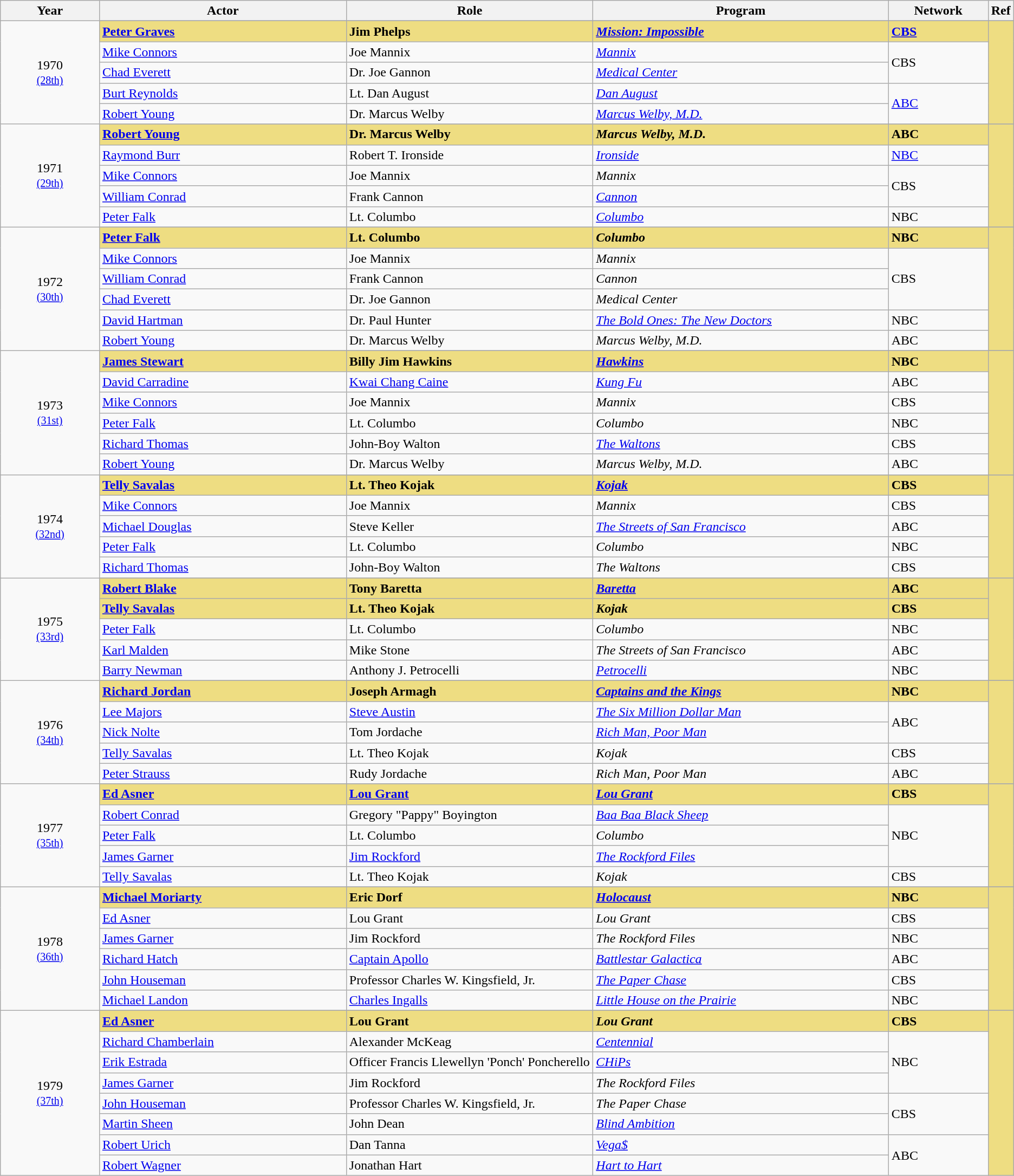<table class="wikitable">
<tr>
<th style="width:10%;">Year</th>
<th style="width:25%;">Actor</th>
<th style="width:25%;">Role</th>
<th style="width:30%;">Program</th>
<th style="width:10%;">Network</th>
<th style="width:5%;">Ref</th>
</tr>
<tr>
<td rowspan="6" style="text-align:center;">1970 <br><small><a href='#'>(28th)</a></small></td>
</tr>
<tr style="background:#EEDD82;">
<td><strong><a href='#'>Peter Graves</a> </strong></td>
<td><strong>Jim Phelps</strong></td>
<td><strong><em><a href='#'>Mission: Impossible</a></em></strong></td>
<td><strong><a href='#'>CBS</a></strong></td>
<td rowspan="5"></td>
</tr>
<tr>
<td><a href='#'>Mike Connors</a></td>
<td>Joe Mannix</td>
<td><em><a href='#'>Mannix</a></em></td>
<td rowspan="2">CBS</td>
</tr>
<tr>
<td><a href='#'>Chad Everett</a></td>
<td>Dr. Joe Gannon</td>
<td><em><a href='#'>Medical Center</a></em></td>
</tr>
<tr>
<td><a href='#'>Burt Reynolds</a></td>
<td>Lt. Dan August</td>
<td><em><a href='#'>Dan August</a></em></td>
<td rowspan="2"><a href='#'>ABC</a></td>
</tr>
<tr>
<td><a href='#'>Robert Young</a></td>
<td>Dr. Marcus Welby</td>
<td><em><a href='#'>Marcus Welby, M.D.</a></em></td>
</tr>
<tr>
<td rowspan="6" style="text-align:center;">1971 <br><small><a href='#'>(29th)</a></small></td>
</tr>
<tr style="background:#EEDD82;">
<td><strong><a href='#'>Robert Young</a> </strong></td>
<td><strong>Dr. Marcus Welby</strong></td>
<td><strong><em>Marcus Welby, M.D.</em></strong></td>
<td><strong>ABC</strong></td>
<td rowspan="5"></td>
</tr>
<tr>
<td><a href='#'>Raymond Burr</a></td>
<td>Robert T. Ironside</td>
<td><em><a href='#'>Ironside</a></em></td>
<td><a href='#'>NBC</a></td>
</tr>
<tr>
<td><a href='#'>Mike Connors</a></td>
<td>Joe Mannix</td>
<td><em>Mannix</em></td>
<td rowspan="2">CBS</td>
</tr>
<tr>
<td><a href='#'>William Conrad</a></td>
<td>Frank Cannon</td>
<td><em><a href='#'>Cannon</a></em></td>
</tr>
<tr>
<td><a href='#'>Peter Falk</a></td>
<td>Lt. Columbo</td>
<td><em><a href='#'>Columbo</a></em></td>
<td>NBC</td>
</tr>
<tr>
<td rowspan="7" style="text-align:center;">1972 <br><small><a href='#'>(30th)</a></small></td>
</tr>
<tr style="background:#EEDD82;">
<td><strong><a href='#'>Peter Falk</a> </strong></td>
<td><strong>Lt. Columbo</strong></td>
<td><strong><em>Columbo</em></strong></td>
<td><strong>NBC</strong></td>
<td rowspan="6"></td>
</tr>
<tr>
<td><a href='#'>Mike Connors</a></td>
<td>Joe Mannix</td>
<td><em>Mannix</em></td>
<td rowspan="3">CBS</td>
</tr>
<tr>
<td><a href='#'>William Conrad</a></td>
<td>Frank Cannon</td>
<td><em>Cannon</em></td>
</tr>
<tr>
<td><a href='#'>Chad Everett</a></td>
<td>Dr. Joe Gannon</td>
<td><em>Medical Center</em></td>
</tr>
<tr>
<td><a href='#'>David Hartman</a></td>
<td>Dr. Paul Hunter</td>
<td><em><a href='#'>The Bold Ones: The New Doctors</a></em></td>
<td>NBC</td>
</tr>
<tr>
<td><a href='#'>Robert Young</a></td>
<td>Dr. Marcus Welby</td>
<td><em>Marcus Welby, M.D.</em></td>
<td>ABC</td>
</tr>
<tr>
<td rowspan="7" style="text-align:center;">1973 <br><small><a href='#'>(31st)</a></small></td>
</tr>
<tr style="background:#EEDD82;">
<td><strong><a href='#'>James Stewart</a> </strong></td>
<td><strong>Billy Jim Hawkins</strong></td>
<td><strong><em><a href='#'>Hawkins</a></em></strong></td>
<td><strong>NBC</strong></td>
<td rowspan="6"></td>
</tr>
<tr>
<td><a href='#'>David Carradine</a></td>
<td><a href='#'>Kwai Chang Caine</a></td>
<td><em><a href='#'>Kung Fu</a></em></td>
<td>ABC</td>
</tr>
<tr>
<td><a href='#'>Mike Connors</a></td>
<td>Joe Mannix</td>
<td><em>Mannix</em></td>
<td>CBS</td>
</tr>
<tr>
<td><a href='#'>Peter Falk</a></td>
<td>Lt. Columbo</td>
<td><em>Columbo</em></td>
<td>NBC</td>
</tr>
<tr>
<td><a href='#'>Richard Thomas</a></td>
<td>John-Boy Walton</td>
<td><em><a href='#'>The Waltons</a></em></td>
<td>CBS</td>
</tr>
<tr>
<td><a href='#'>Robert Young</a></td>
<td>Dr. Marcus Welby</td>
<td><em>Marcus Welby, M.D.</em></td>
<td>ABC</td>
</tr>
<tr>
<td rowspan="6" style="text-align:center;">1974 <br><small><a href='#'>(32nd)</a></small></td>
</tr>
<tr style="background:#EEDD82;">
<td><strong><a href='#'>Telly Savalas</a> </strong></td>
<td><strong>Lt. Theo Kojak</strong></td>
<td><strong><em><a href='#'>Kojak</a></em></strong></td>
<td><strong>CBS</strong></td>
<td rowspan="5"></td>
</tr>
<tr>
<td><a href='#'>Mike Connors</a></td>
<td>Joe Mannix</td>
<td><em>Mannix</em></td>
<td>CBS</td>
</tr>
<tr>
<td><a href='#'>Michael Douglas</a></td>
<td>Steve Keller</td>
<td><em><a href='#'>The Streets of San Francisco</a></em></td>
<td>ABC</td>
</tr>
<tr>
<td><a href='#'>Peter Falk</a></td>
<td>Lt. Columbo</td>
<td><em>Columbo</em></td>
<td>NBC</td>
</tr>
<tr>
<td><a href='#'>Richard Thomas</a></td>
<td>John-Boy Walton</td>
<td><em>The Waltons</em></td>
<td>CBS</td>
</tr>
<tr>
<td rowspan="6" style="text-align:center;">1975 <br><small><a href='#'>(33rd)</a></small></td>
</tr>
<tr style="background:#EEDD82;">
<td><strong><a href='#'>Robert Blake</a> </strong></td>
<td><strong>Tony Baretta</strong></td>
<td><strong><em><a href='#'>Baretta</a></em></strong></td>
<td><strong>ABC</strong></td>
<td rowspan="5"></td>
</tr>
<tr style="background:#EEDD82;">
<td><strong><a href='#'>Telly Savalas</a> </strong></td>
<td><strong>Lt. Theo Kojak</strong></td>
<td><strong><em>Kojak</em></strong></td>
<td><strong>CBS</strong></td>
</tr>
<tr>
<td><a href='#'>Peter Falk</a></td>
<td>Lt. Columbo</td>
<td><em>Columbo</em></td>
<td>NBC</td>
</tr>
<tr>
<td><a href='#'>Karl Malden</a></td>
<td>Mike Stone</td>
<td><em>The Streets of San Francisco</em></td>
<td>ABC</td>
</tr>
<tr>
<td><a href='#'>Barry Newman</a></td>
<td>Anthony J. Petrocelli</td>
<td><em><a href='#'>Petrocelli</a></em></td>
<td>NBC</td>
</tr>
<tr>
<td rowspan="6" style="text-align:center;">1976 <br><small><a href='#'>(34th)</a></small></td>
</tr>
<tr style="background:#EEDD82;">
<td><strong><a href='#'>Richard Jordan</a> </strong></td>
<td><strong>Joseph Armagh</strong></td>
<td><strong><em><a href='#'>Captains and the Kings</a></em></strong></td>
<td><strong>NBC</strong></td>
<td rowspan="5"></td>
</tr>
<tr>
<td><a href='#'>Lee Majors</a></td>
<td><a href='#'>Steve Austin</a></td>
<td><em><a href='#'>The Six Million Dollar Man</a></em></td>
<td rowspan="2">ABC</td>
</tr>
<tr>
<td><a href='#'>Nick Nolte</a></td>
<td>Tom Jordache</td>
<td><em><a href='#'>Rich Man, Poor Man</a></em></td>
</tr>
<tr>
<td><a href='#'>Telly Savalas</a></td>
<td>Lt. Theo Kojak</td>
<td><em>Kojak</em></td>
<td>CBS</td>
</tr>
<tr>
<td><a href='#'>Peter Strauss</a></td>
<td>Rudy Jordache</td>
<td><em>Rich Man, Poor Man</em></td>
<td>ABC</td>
</tr>
<tr>
<td rowspan="6" style="text-align:center;">1977 <br><small><a href='#'>(35th)</a></small></td>
</tr>
<tr style="background:#EEDD82;">
<td><strong><a href='#'>Ed Asner</a> </strong></td>
<td><strong><a href='#'>Lou Grant</a></strong></td>
<td><strong><em><a href='#'>Lou Grant</a></em></strong></td>
<td><strong>CBS</strong></td>
<td rowspan="5"></td>
</tr>
<tr>
<td><a href='#'>Robert Conrad</a></td>
<td>Gregory "Pappy" Boyington</td>
<td><em><a href='#'>Baa Baa Black Sheep</a></em></td>
<td rowspan="3">NBC</td>
</tr>
<tr>
<td><a href='#'>Peter Falk</a></td>
<td>Lt. Columbo</td>
<td><em>Columbo</em></td>
</tr>
<tr>
<td><a href='#'>James Garner</a></td>
<td><a href='#'>Jim Rockford</a></td>
<td><em><a href='#'>The Rockford Files</a></em></td>
</tr>
<tr>
<td><a href='#'>Telly Savalas</a></td>
<td>Lt. Theo Kojak</td>
<td><em>Kojak</em></td>
<td>CBS</td>
</tr>
<tr>
<td rowspan="7" style="text-align:center;">1978 <br><small><a href='#'>(36th)</a></small></td>
</tr>
<tr style="background:#EEDD82;">
<td><strong><a href='#'>Michael Moriarty</a> </strong></td>
<td><strong>Eric Dorf</strong></td>
<td><strong><em><a href='#'>Holocaust</a></em></strong></td>
<td><strong>NBC</strong></td>
<td rowspan="6"></td>
</tr>
<tr>
<td><a href='#'>Ed Asner</a></td>
<td>Lou Grant</td>
<td><em>Lou Grant</em></td>
<td>CBS</td>
</tr>
<tr>
<td><a href='#'>James Garner</a></td>
<td>Jim Rockford</td>
<td><em>The Rockford Files</em></td>
<td>NBC</td>
</tr>
<tr>
<td><a href='#'>Richard Hatch</a></td>
<td><a href='#'>Captain Apollo</a></td>
<td><em><a href='#'>Battlestar Galactica</a></em></td>
<td>ABC</td>
</tr>
<tr>
<td><a href='#'>John Houseman</a></td>
<td>Professor Charles W. Kingsfield, Jr.</td>
<td><em><a href='#'>The Paper Chase</a></em></td>
<td>CBS</td>
</tr>
<tr>
<td><a href='#'>Michael Landon</a></td>
<td><a href='#'>Charles Ingalls</a></td>
<td><em><a href='#'>Little House on the Prairie</a></em></td>
<td>NBC</td>
</tr>
<tr>
<td rowspan="9" style="text-align:center;">1979 <br><small><a href='#'>(37th)</a></small></td>
</tr>
<tr style="background:#EEDD82;">
<td><strong><a href='#'>Ed Asner</a> </strong></td>
<td><strong>Lou Grant</strong></td>
<td><strong><em>Lou Grant</em></strong></td>
<td><strong>CBS</strong></td>
<td rowspan="8"></td>
</tr>
<tr>
<td><a href='#'>Richard Chamberlain</a></td>
<td>Alexander McKeag</td>
<td><em><a href='#'>Centennial</a></em></td>
<td rowspan="3">NBC</td>
</tr>
<tr>
<td><a href='#'>Erik Estrada</a></td>
<td>Officer Francis Llewellyn 'Ponch' Poncherello</td>
<td><em><a href='#'>CHiPs</a></em></td>
</tr>
<tr>
<td><a href='#'>James Garner</a></td>
<td>Jim Rockford</td>
<td><em>The Rockford Files</em></td>
</tr>
<tr>
<td><a href='#'>John Houseman</a></td>
<td>Professor Charles W. Kingsfield, Jr.</td>
<td><em>The Paper Chase</em></td>
<td rowspan="2">CBS</td>
</tr>
<tr>
<td><a href='#'>Martin Sheen</a></td>
<td>John Dean</td>
<td><em><a href='#'>Blind Ambition</a></em></td>
</tr>
<tr>
<td><a href='#'>Robert Urich</a></td>
<td>Dan Tanna</td>
<td><em><a href='#'>Vega$</a></em></td>
<td rowspan="2">ABC</td>
</tr>
<tr>
<td><a href='#'>Robert Wagner</a></td>
<td>Jonathan Hart</td>
<td><em><a href='#'>Hart to Hart</a></em></td>
</tr>
</table>
